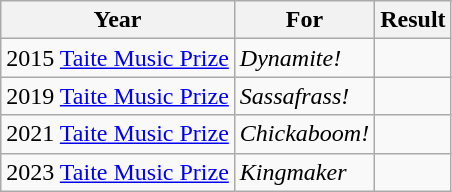<table class="wikitable">
<tr>
<th>Year</th>
<th>For</th>
<th>Result</th>
</tr>
<tr>
<td rowspan="1">2015 <a href='#'>Taite Music Prize</a></td>
<td><em>Dynamite!</em></td>
<td></td>
</tr>
<tr>
<td rowspan="1">2019 <a href='#'>Taite Music Prize</a></td>
<td><em>Sassafrass!</em></td>
<td></td>
</tr>
<tr>
<td rowspan="1">2021 <a href='#'>Taite Music Prize</a></td>
<td><em>Chickaboom!</em></td>
<td></td>
</tr>
<tr>
<td rowspan="1">2023 <a href='#'>Taite Music Prize</a></td>
<td><em>Kingmaker</em></td>
<td></td>
</tr>
</table>
